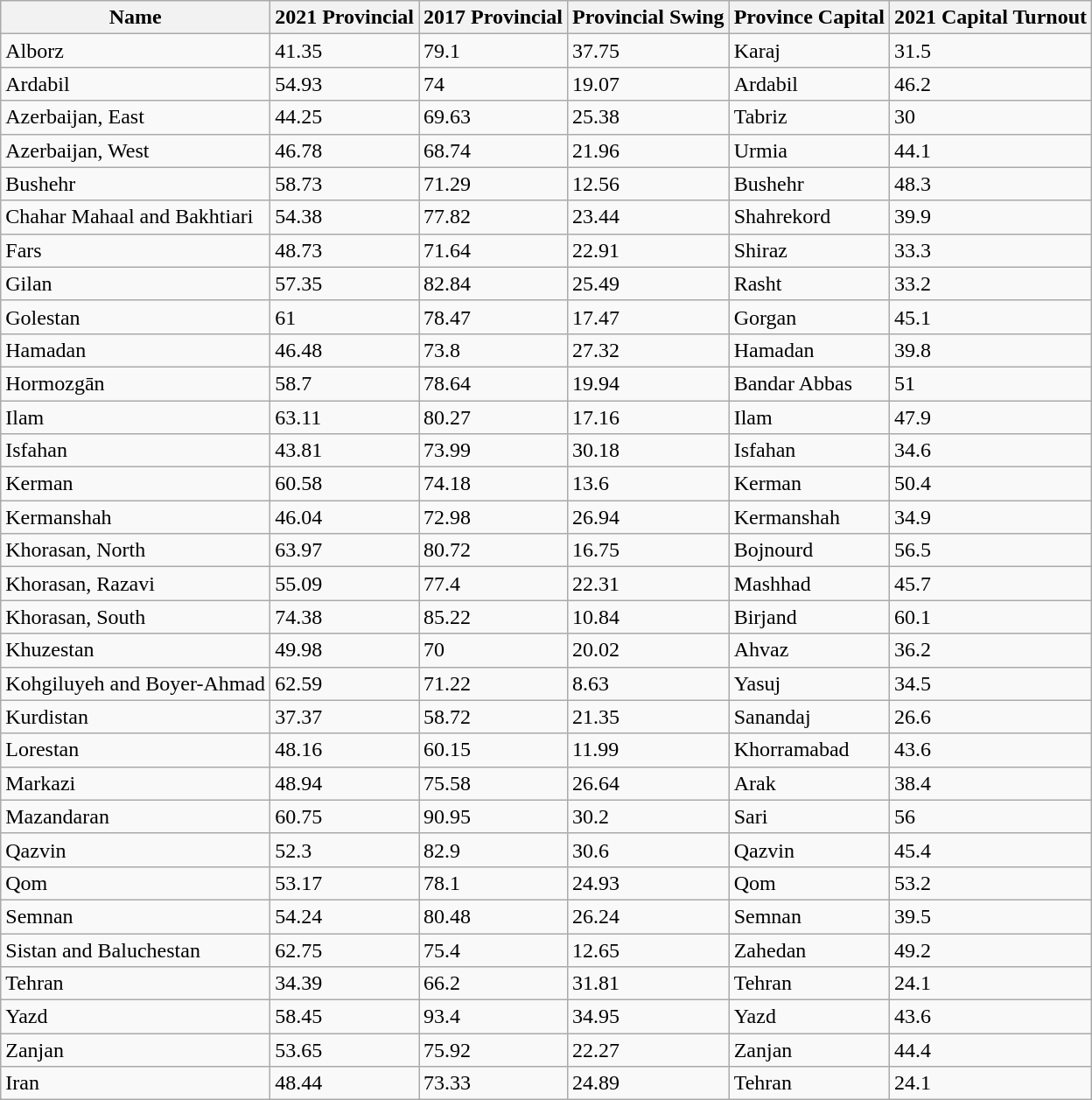<table class="wikitable sortable mw-collapsible">
<tr>
<th scope="col">Name</th>
<th scope="col">2021 Provincial</th>
<th scope="col">2017 Provincial</th>
<th scope="col">Provincial Swing</th>
<th scope="col">Province Capital</th>
<th scope="col">2021 Capital Turnout</th>
</tr>
<tr>
<td>Alborz</td>
<td>41.35</td>
<td>79.1</td>
<td> 37.75</td>
<td>Karaj</td>
<td>31.5</td>
</tr>
<tr>
<td>Ardabil</td>
<td>54.93</td>
<td>74</td>
<td> 19.07</td>
<td>Ardabil</td>
<td>46.2</td>
</tr>
<tr>
<td>Azerbaijan, East</td>
<td>44.25</td>
<td>69.63</td>
<td> 25.38</td>
<td>Tabriz</td>
<td>30</td>
</tr>
<tr>
<td>Azerbaijan, West</td>
<td>46.78</td>
<td>68.74</td>
<td> 21.96</td>
<td>Urmia</td>
<td>44.1</td>
</tr>
<tr>
<td>Bushehr</td>
<td>58.73</td>
<td>71.29</td>
<td> 12.56</td>
<td>Bushehr</td>
<td>48.3</td>
</tr>
<tr>
<td>Chahar Mahaal and Bakhtiari</td>
<td>54.38</td>
<td>77.82</td>
<td> 23.44</td>
<td>Shahrekord</td>
<td>39.9</td>
</tr>
<tr>
<td>Fars</td>
<td>48.73</td>
<td>71.64</td>
<td> 22.91</td>
<td>Shiraz</td>
<td>33.3</td>
</tr>
<tr>
<td>Gilan</td>
<td>57.35</td>
<td>82.84</td>
<td> 25.49</td>
<td>Rasht</td>
<td>33.2</td>
</tr>
<tr>
<td>Golestan</td>
<td>61</td>
<td>78.47</td>
<td> 17.47</td>
<td>Gorgan</td>
<td>45.1</td>
</tr>
<tr>
<td>Hamadan</td>
<td>46.48</td>
<td>73.8</td>
<td> 27.32</td>
<td>Hamadan</td>
<td>39.8</td>
</tr>
<tr>
<td>Hormozgān</td>
<td>58.7</td>
<td>78.64</td>
<td> 19.94</td>
<td>Bandar Abbas</td>
<td>51</td>
</tr>
<tr>
<td>Ilam</td>
<td>63.11</td>
<td>80.27</td>
<td> 17.16</td>
<td>Ilam</td>
<td>47.9</td>
</tr>
<tr>
<td>Isfahan</td>
<td>43.81</td>
<td>73.99</td>
<td> 30.18</td>
<td>Isfahan</td>
<td>34.6</td>
</tr>
<tr>
<td>Kerman</td>
<td>60.58</td>
<td>74.18</td>
<td> 13.6</td>
<td>Kerman</td>
<td>50.4</td>
</tr>
<tr>
<td>Kermanshah</td>
<td>46.04</td>
<td>72.98</td>
<td> 26.94</td>
<td>Kermanshah</td>
<td>34.9</td>
</tr>
<tr>
<td>Khorasan, North</td>
<td>63.97</td>
<td>80.72</td>
<td> 16.75</td>
<td>Bojnourd</td>
<td>56.5</td>
</tr>
<tr>
<td>Khorasan, Razavi</td>
<td>55.09</td>
<td>77.4</td>
<td> 22.31</td>
<td>Mashhad</td>
<td>45.7</td>
</tr>
<tr>
<td>Khorasan, South</td>
<td>74.38</td>
<td>85.22</td>
<td> 10.84</td>
<td>Birjand</td>
<td>60.1</td>
</tr>
<tr>
<td>Khuzestan</td>
<td>49.98</td>
<td>70</td>
<td> 20.02</td>
<td>Ahvaz</td>
<td>36.2</td>
</tr>
<tr>
<td>Kohgiluyeh and Boyer-Ahmad</td>
<td>62.59</td>
<td>71.22</td>
<td> 8.63</td>
<td>Yasuj</td>
<td>34.5</td>
</tr>
<tr>
<td>Kurdistan</td>
<td>37.37</td>
<td>58.72</td>
<td> 21.35</td>
<td>Sanandaj</td>
<td>26.6</td>
</tr>
<tr>
<td>Lorestan</td>
<td>48.16</td>
<td>60.15</td>
<td> 11.99</td>
<td>Khorramabad</td>
<td>43.6</td>
</tr>
<tr>
<td>Markazi</td>
<td>48.94</td>
<td>75.58</td>
<td> 26.64</td>
<td>Arak</td>
<td>38.4</td>
</tr>
<tr>
<td>Mazandaran</td>
<td>60.75</td>
<td>90.95</td>
<td> 30.2</td>
<td>Sari</td>
<td>56</td>
</tr>
<tr>
<td>Qazvin</td>
<td>52.3</td>
<td>82.9</td>
<td> 30.6</td>
<td>Qazvin</td>
<td>45.4</td>
</tr>
<tr>
<td>Qom</td>
<td>53.17</td>
<td>78.1</td>
<td> 24.93</td>
<td>Qom</td>
<td>53.2</td>
</tr>
<tr>
<td>Semnan</td>
<td>54.24</td>
<td>80.48</td>
<td> 26.24</td>
<td>Semnan</td>
<td>39.5</td>
</tr>
<tr>
<td>Sistan and Baluchestan</td>
<td>62.75</td>
<td>75.4</td>
<td> 12.65</td>
<td>Zahedan</td>
<td>49.2</td>
</tr>
<tr>
<td>Tehran</td>
<td>34.39</td>
<td>66.2</td>
<td> 31.81</td>
<td>Tehran</td>
<td>24.1</td>
</tr>
<tr>
<td>Yazd</td>
<td>58.45</td>
<td>93.4</td>
<td> 34.95</td>
<td>Yazd</td>
<td>43.6</td>
</tr>
<tr>
<td>Zanjan</td>
<td>53.65</td>
<td>75.92</td>
<td> 22.27</td>
<td>Zanjan</td>
<td>44.4</td>
</tr>
<tr>
<td>Iran</td>
<td>48.44</td>
<td>73.33</td>
<td> 24.89</td>
<td>Tehran</td>
<td>24.1</td>
</tr>
</table>
